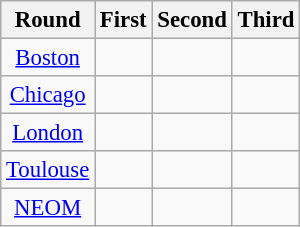<table class="wikitable" style="text-align:center; font-size:95%">
<tr>
<th>Round</th>
<th>First</th>
<th>Second</th>
<th>Third</th>
</tr>
<tr>
<td align="center"><a href='#'>Boston</a></td>
<td></td>
<td></td>
<td></td>
</tr>
<tr>
<td align="center"><a href='#'>Chicago</a></td>
<td></td>
<td></td>
<td></td>
</tr>
<tr>
<td align="center"><a href='#'>London</a></td>
<td></td>
<td></td>
<td></td>
</tr>
<tr>
<td align="center"><a href='#'>Toulouse</a></td>
<td></td>
<td></td>
<td></td>
</tr>
<tr>
<td><a href='#'>NEOM</a></td>
<td></td>
<td></td>
<td></td>
</tr>
</table>
